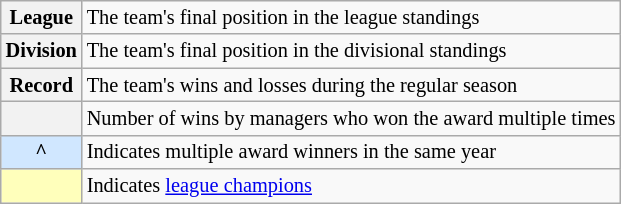<table class="wikitable plainrowheaders" style="font-size:85%">
<tr>
<th scope="row" style="text-align:center"><strong>League</strong></th>
<td>The team's final position in the league standings</td>
</tr>
<tr>
<th scope="row" style="text-align:center"><strong>Division</strong></th>
<td>The team's final position in the divisional standings</td>
</tr>
<tr>
<th scope="row" style="text-align:center"><strong>Record</strong></th>
<td>The team's wins and losses during the regular season</td>
</tr>
<tr>
<th scope="row" style="text-align:center"></th>
<td>Number of wins by managers who won the award multiple times</td>
</tr>
<tr>
<th scope="row" style="text-align:center; background-color:#D0E7FF;">^</th>
<td>Indicates multiple award winners in the same year</td>
</tr>
<tr>
<th scope="row" style="text-align:center; background-color:#FFFFBB;"></th>
<td>Indicates <a href='#'>league champions</a></td>
</tr>
</table>
